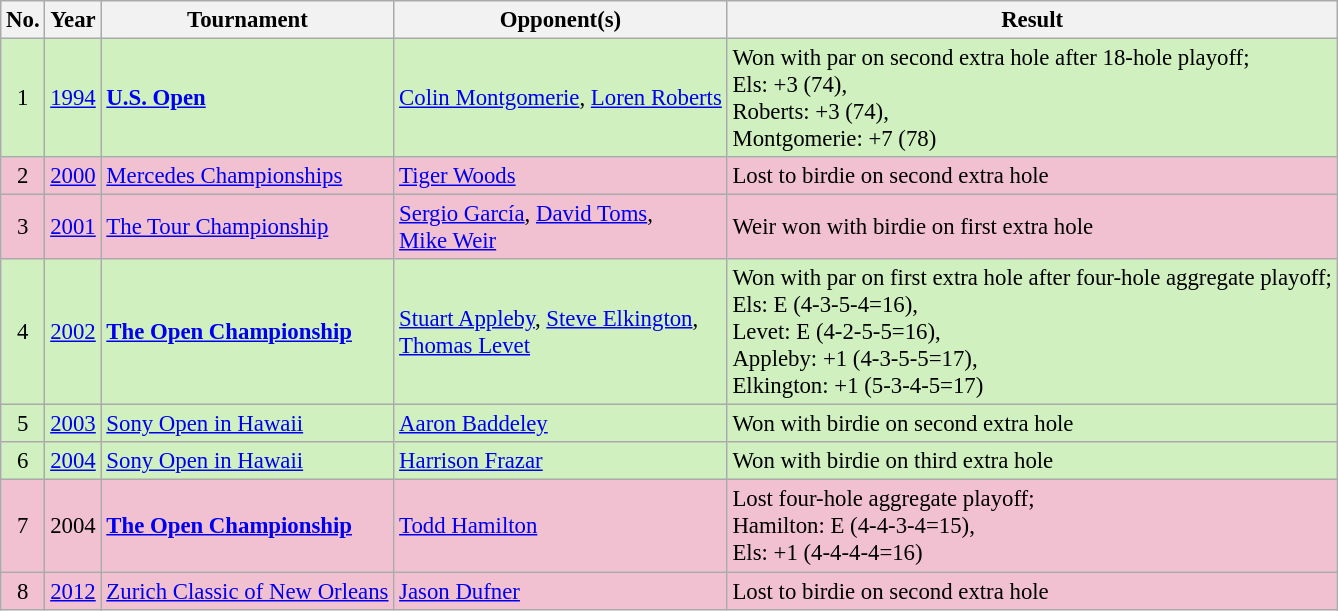<table class="wikitable" style="font-size:95%;">
<tr>
<th>No.</th>
<th>Year</th>
<th>Tournament</th>
<th>Opponent(s)</th>
<th>Result</th>
</tr>
<tr style="background:#D0F0C0;">
<td align=center>1</td>
<td><a href='#'>1994</a></td>
<td><strong><a href='#'>U.S. Open</a></strong></td>
<td> <a href='#'>Colin Montgomerie</a>,  <a href='#'>Loren Roberts</a></td>
<td>Won with par on second extra hole after 18-hole playoff;<br>Els: +3 (74),<br>Roberts: +3 (74),<br>Montgomerie: +7 (78)</td>
</tr>
<tr style="background:#F2C1D1;">
<td align=center>2</td>
<td><a href='#'>2000</a></td>
<td><a href='#'>Mercedes Championships</a></td>
<td> <a href='#'>Tiger Woods</a></td>
<td>Lost to birdie on second extra hole</td>
</tr>
<tr style="background:#F2C1D1;">
<td align=center>3</td>
<td><a href='#'>2001</a></td>
<td><a href='#'>The Tour Championship</a></td>
<td> <a href='#'>Sergio García</a>,  <a href='#'>David Toms</a>,<br>  <a href='#'>Mike Weir</a></td>
<td>Weir won with birdie on first extra hole</td>
</tr>
<tr style="background:#D0F0C0;">
<td align=center>4</td>
<td><a href='#'>2002</a></td>
<td><strong><a href='#'>The Open Championship</a></strong></td>
<td> <a href='#'>Stuart Appleby</a>,  <a href='#'>Steve Elkington</a>,<br> <a href='#'>Thomas Levet</a></td>
<td>Won with par on first extra hole after four-hole aggregate playoff;<br>Els: E (4-3-5-4=16),<br>Levet: E (4-2-5-5=16),<br>Appleby: +1 (4-3-5-5=17),<br>Elkington: +1 (5-3-4-5=17)</td>
</tr>
<tr style="background:#D0F0C0;">
<td align=center>5</td>
<td><a href='#'>2003</a></td>
<td><a href='#'>Sony Open in Hawaii</a></td>
<td> <a href='#'>Aaron Baddeley</a></td>
<td>Won with birdie on second extra hole</td>
</tr>
<tr style="background:#D0F0C0;">
<td align=center>6</td>
<td><a href='#'>2004</a></td>
<td><a href='#'>Sony Open in Hawaii</a></td>
<td> <a href='#'>Harrison Frazar</a></td>
<td>Won with birdie on third extra hole</td>
</tr>
<tr style="background:#F2C1D1;">
<td align=center>7</td>
<td>2004</td>
<td><strong><a href='#'>The Open Championship</a></strong></td>
<td> <a href='#'>Todd Hamilton</a></td>
<td>Lost four-hole aggregate playoff;<br>Hamilton: E (4-4-3-4=15),<br>Els: +1 (4-4-4-4=16)</td>
</tr>
<tr style="background:#F2C1D1;">
<td align=center>8</td>
<td><a href='#'>2012</a></td>
<td><a href='#'>Zurich Classic of New Orleans</a></td>
<td> <a href='#'>Jason Dufner</a></td>
<td>Lost to birdie on second extra hole</td>
</tr>
</table>
